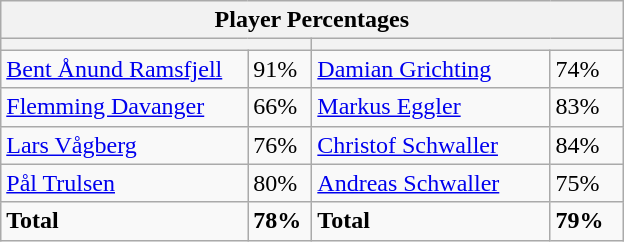<table class="wikitable">
<tr>
<th colspan=4 width=400>Player Percentages</th>
</tr>
<tr>
<th colspan=2 width=200></th>
<th colspan=2 width=200></th>
</tr>
<tr>
<td><a href='#'>Bent Ånund Ramsfjell</a></td>
<td>91%</td>
<td><a href='#'>Damian Grichting</a></td>
<td>74%</td>
</tr>
<tr>
<td><a href='#'>Flemming Davanger</a></td>
<td>66%</td>
<td><a href='#'>Markus Eggler</a></td>
<td>83%</td>
</tr>
<tr>
<td><a href='#'>Lars Vågberg</a></td>
<td>76%</td>
<td><a href='#'>Christof Schwaller</a></td>
<td>84%</td>
</tr>
<tr>
<td><a href='#'>Pål Trulsen</a></td>
<td>80%</td>
<td><a href='#'>Andreas Schwaller</a></td>
<td>75%</td>
</tr>
<tr>
<td><strong>Total</strong></td>
<td><strong>78%</strong></td>
<td><strong>Total</strong></td>
<td><strong>79%</strong></td>
</tr>
</table>
